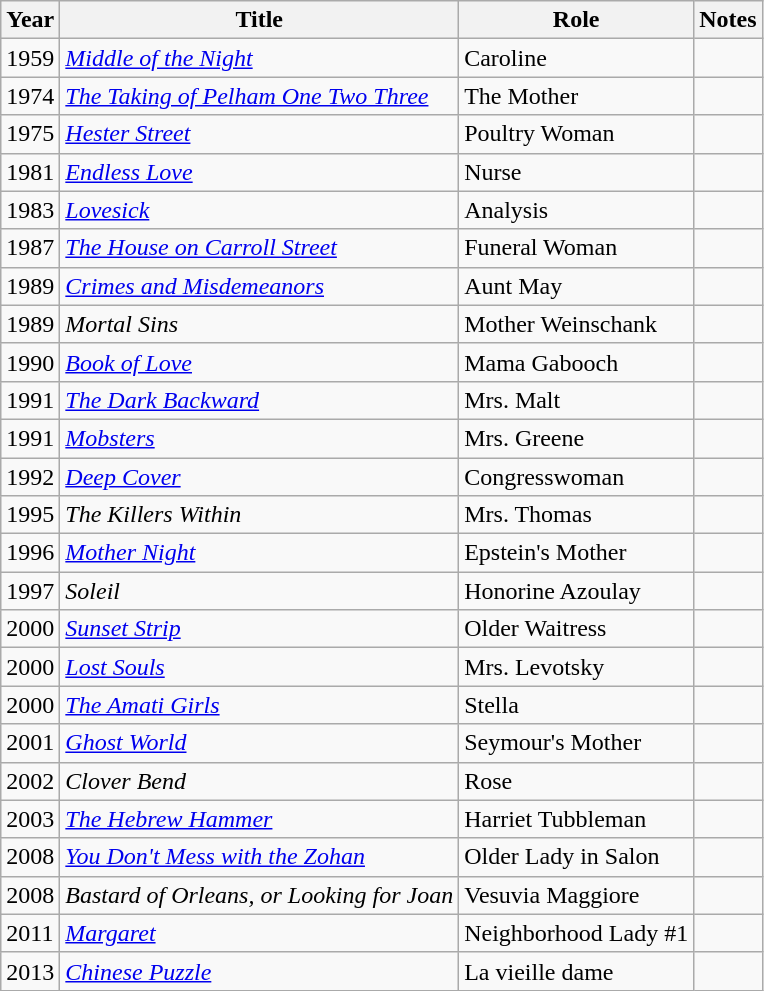<table class="wikitable sortable">
<tr>
<th>Year</th>
<th>Title</th>
<th>Role</th>
<th>Notes</th>
</tr>
<tr>
<td>1959</td>
<td><em><a href='#'>Middle of the Night</a></em></td>
<td>Caroline</td>
<td></td>
</tr>
<tr>
<td>1974</td>
<td><a href='#'><em>The Taking of Pelham One Two Three</em></a></td>
<td>The Mother</td>
<td></td>
</tr>
<tr>
<td>1975</td>
<td><a href='#'><em>Hester Street</em></a></td>
<td>Poultry Woman</td>
<td></td>
</tr>
<tr>
<td>1981</td>
<td><a href='#'><em>Endless Love</em></a></td>
<td>Nurse</td>
<td></td>
</tr>
<tr>
<td>1983</td>
<td><a href='#'><em>Lovesick</em></a></td>
<td>Analysis</td>
<td></td>
</tr>
<tr>
<td>1987</td>
<td><em><a href='#'>The House on Carroll Street</a></em></td>
<td>Funeral Woman</td>
<td></td>
</tr>
<tr>
<td>1989</td>
<td><em><a href='#'>Crimes and Misdemeanors</a></em></td>
<td>Aunt May</td>
<td></td>
</tr>
<tr>
<td>1989</td>
<td><em>Mortal Sins</em></td>
<td>Mother Weinschank</td>
<td></td>
</tr>
<tr>
<td>1990</td>
<td><a href='#'><em>Book of Love</em></a></td>
<td>Mama Gabooch</td>
<td></td>
</tr>
<tr>
<td>1991</td>
<td><em><a href='#'>The Dark Backward</a></em></td>
<td>Mrs. Malt</td>
<td></td>
</tr>
<tr>
<td>1991</td>
<td><a href='#'><em>Mobsters</em></a></td>
<td>Mrs. Greene</td>
<td></td>
</tr>
<tr>
<td>1992</td>
<td><em><a href='#'>Deep Cover</a></em></td>
<td>Congresswoman</td>
<td></td>
</tr>
<tr>
<td>1995</td>
<td><em>The Killers Within</em></td>
<td>Mrs. Thomas</td>
<td></td>
</tr>
<tr>
<td>1996</td>
<td><a href='#'><em>Mother Night</em></a></td>
<td>Epstein's Mother</td>
<td></td>
</tr>
<tr>
<td>1997</td>
<td><em>Soleil</em></td>
<td>Honorine Azoulay</td>
<td></td>
</tr>
<tr>
<td>2000</td>
<td><a href='#'><em>Sunset Strip</em></a></td>
<td>Older Waitress</td>
<td></td>
</tr>
<tr>
<td>2000</td>
<td><a href='#'><em>Lost Souls</em></a></td>
<td>Mrs. Levotsky</td>
<td></td>
</tr>
<tr>
<td>2000</td>
<td><em><a href='#'>The Amati Girls</a></em></td>
<td>Stella</td>
<td></td>
</tr>
<tr>
<td>2001</td>
<td><a href='#'><em>Ghost World</em></a></td>
<td>Seymour's Mother</td>
<td></td>
</tr>
<tr>
<td>2002</td>
<td><em>Clover Bend</em></td>
<td>Rose</td>
<td></td>
</tr>
<tr>
<td>2003</td>
<td><em><a href='#'>The Hebrew Hammer</a></em></td>
<td>Harriet Tubbleman</td>
<td></td>
</tr>
<tr>
<td>2008</td>
<td><em><a href='#'>You Don't Mess with the Zohan</a></em></td>
<td>Older Lady in Salon</td>
<td></td>
</tr>
<tr>
<td>2008</td>
<td><em>Bastard of Orleans, or Looking for Joan</em></td>
<td>Vesuvia Maggiore</td>
<td></td>
</tr>
<tr>
<td>2011</td>
<td><a href='#'><em>Margaret</em></a></td>
<td>Neighborhood Lady #1</td>
<td></td>
</tr>
<tr>
<td>2013</td>
<td><em><a href='#'>Chinese Puzzle</a></em></td>
<td>La vieille dame</td>
<td></td>
</tr>
</table>
